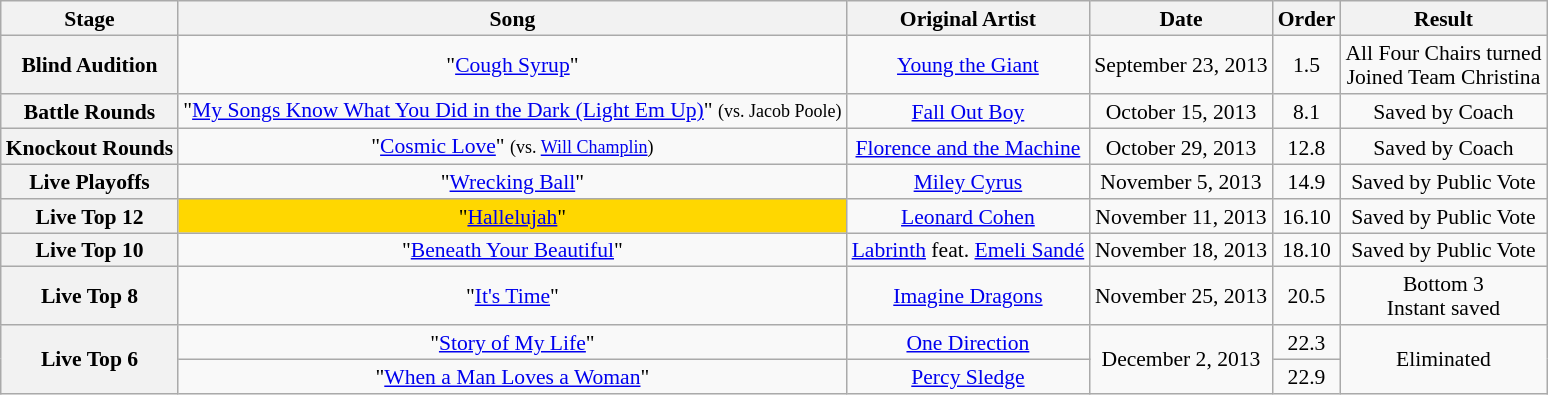<table class="wikitable" style="text-align:center; font-size:90%; line-height:16px;">
<tr>
<th scope="col">Stage</th>
<th scope="col">Song</th>
<th scope="col">Original Artist</th>
<th scope="col">Date</th>
<th scope="col">Order</th>
<th scope="col">Result</th>
</tr>
<tr>
<th scope="row">Blind Audition</th>
<td>"<a href='#'>Cough Syrup</a>"</td>
<td><a href='#'>Young the Giant</a></td>
<td>September 23, 2013</td>
<td>1.5</td>
<td>All Four Chairs turned<br>Joined Team Christina</td>
</tr>
<tr>
<th scope="row">Battle Rounds</th>
<td>"<a href='#'>My Songs Know What You Did in the Dark (Light Em Up)</a>" <small>(vs. Jacob Poole)</small></td>
<td><a href='#'>Fall Out Boy</a></td>
<td>October 15, 2013</td>
<td>8.1</td>
<td>Saved by Coach</td>
</tr>
<tr>
<th scope="row">Knockout Rounds</th>
<td>"<a href='#'>Cosmic Love</a>" <small>(vs. <a href='#'>Will Champlin</a>)</small></td>
<td><a href='#'>Florence and the Machine</a></td>
<td>October 29, 2013</td>
<td>12.8</td>
<td>Saved by Coach</td>
</tr>
<tr>
<th scope="row">Live Playoffs</th>
<td>"<a href='#'>Wrecking Ball</a>"</td>
<td><a href='#'>Miley Cyrus</a></td>
<td>November 5, 2013</td>
<td>14.9</td>
<td>Saved by Public Vote</td>
</tr>
<tr>
<th scope="row">Live Top 12</th>
<td style="background:gold;">"<a href='#'>Hallelujah</a>"</td>
<td><a href='#'>Leonard Cohen</a></td>
<td>November 11, 2013</td>
<td>16.10</td>
<td>Saved by Public Vote</td>
</tr>
<tr>
<th scope="row">Live Top 10</th>
<td>"<a href='#'>Beneath Your Beautiful</a>"</td>
<td><a href='#'>Labrinth</a> feat. <a href='#'>Emeli Sandé</a></td>
<td>November 18, 2013</td>
<td>18.10</td>
<td>Saved by Public Vote</td>
</tr>
<tr>
<th scope="row">Live Top 8</th>
<td>"<a href='#'>It's Time</a>"</td>
<td><a href='#'>Imagine Dragons</a></td>
<td>November 25, 2013</td>
<td>20.5</td>
<td>Bottom 3<br>Instant saved</td>
</tr>
<tr>
<th scope="row" rowspan="2">Live Top 6</th>
<td>"<a href='#'>Story of My Life</a>"</td>
<td><a href='#'>One Direction</a></td>
<td rowspan="2">December 2, 2013</td>
<td>22.3</td>
<td rowspan="2">Eliminated</td>
</tr>
<tr>
<td>"<a href='#'>When a Man Loves a Woman</a>"</td>
<td><a href='#'>Percy Sledge</a></td>
<td>22.9</td>
</tr>
</table>
